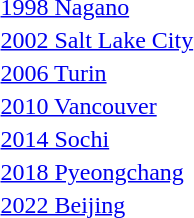<table>
<tr style="vertical-align:top">
<td><a href='#'>1998 Nagano</a><br></td>
<td></td>
<td></td>
<td></td>
</tr>
<tr>
<td><a href='#'>2002 Salt Lake City</a><br></td>
<td></td>
<td></td>
<td></td>
</tr>
<tr>
<td><a href='#'>2006 Turin</a><br></td>
<td></td>
<td></td>
<td></td>
</tr>
<tr>
<td><a href='#'>2010 Vancouver</a><br></td>
<td></td>
<td></td>
<td></td>
</tr>
<tr>
<td><a href='#'>2014 Sochi</a><br></td>
<td></td>
<td></td>
<td></td>
</tr>
<tr>
<td><a href='#'>2018 Pyeongchang</a><br></td>
<td></td>
<td></td>
<td></td>
</tr>
<tr>
<td><a href='#'>2022 Beijing</a> <br></td>
<td></td>
<td></td>
<td></td>
</tr>
<tr>
</tr>
</table>
